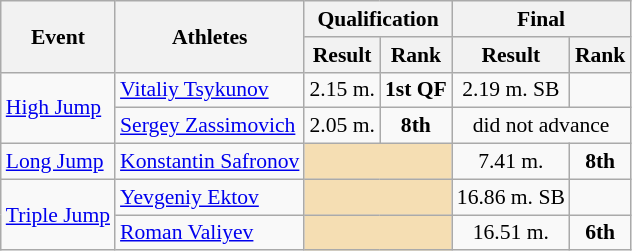<table class=wikitable style="font-size:90%">
<tr>
<th rowspan=2>Event</th>
<th rowspan=2>Athletes</th>
<th colspan=2>Qualification</th>
<th colspan=2>Final</th>
</tr>
<tr>
<th>Result</th>
<th>Rank</th>
<th>Result</th>
<th>Rank</th>
</tr>
<tr>
<td rowspan=2><a href='#'>High Jump</a></td>
<td><a href='#'>Vitaliy Tsykunov</a></td>
<td align=center>2.15 m.</td>
<td align=center><strong>1st QF</strong></td>
<td align=center>2.19 m. SB</td>
<td align=center></td>
</tr>
<tr>
<td><a href='#'>Sergey Zassimovich</a></td>
<td align=center>2.05 m.</td>
<td align=center><strong>8th</strong></td>
<td align=center colspan="4">did not advance</td>
</tr>
<tr>
<td><a href='#'>Long Jump</a></td>
<td><a href='#'>Konstantin Safronov</a></td>
<td colspan="2" style="text-align:center; background:wheat;"></td>
<td align=center>7.41 m.</td>
<td align=center><strong>8th</strong></td>
</tr>
<tr>
<td rowspan=2><a href='#'>Triple Jump</a></td>
<td><a href='#'>Yevgeniy Ektov</a></td>
<td colspan="2" style="text-align:center; background:wheat;"></td>
<td align=center>16.86 m. SB</td>
<td align=center></td>
</tr>
<tr>
<td><a href='#'>Roman Valiyev</a></td>
<td colspan="2" style="text-align:center; background:wheat;"></td>
<td align=center>16.51 m.</td>
<td align=center><strong>6th</strong></td>
</tr>
</table>
